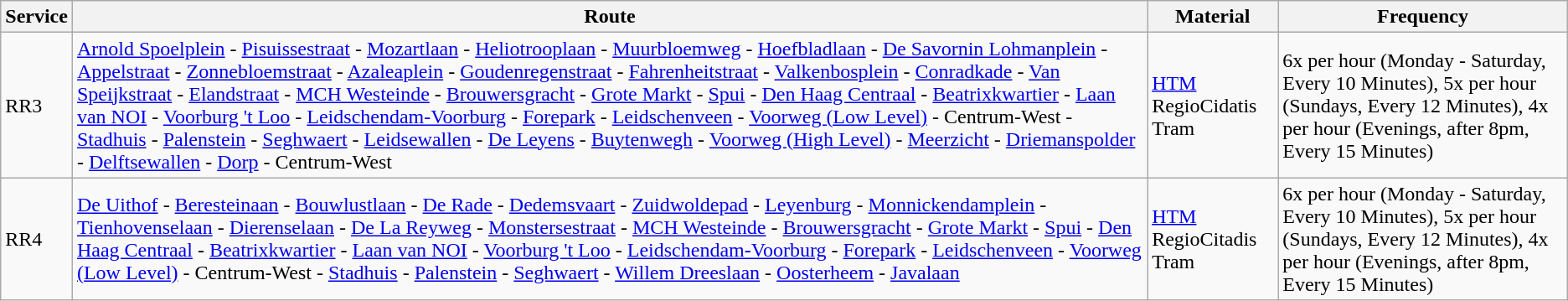<table class="wikitable vatop">
<tr>
<th>Service</th>
<th>Route</th>
<th>Material</th>
<th>Frequency</th>
</tr>
<tr>
<td>RR3</td>
<td><a href='#'>Arnold Spoelplein</a> - <a href='#'>Pisuissestraat</a> - <a href='#'>Mozartlaan</a> - <a href='#'>Heliotrooplaan</a> - <a href='#'>Muurbloemweg</a> - <a href='#'>Hoefbladlaan</a> - <a href='#'>De Savornin Lohmanplein</a> - <a href='#'>Appelstraat</a> - <a href='#'>Zonnebloemstraat</a> - <a href='#'>Azaleaplein</a> - <a href='#'>Goudenregenstraat</a> - <a href='#'>Fahrenheitstraat</a> - <a href='#'>Valkenbosplein</a> - <a href='#'>Conradkade</a> - <a href='#'>Van Speijkstraat</a> - <a href='#'>Elandstraat</a> - <a href='#'>MCH Westeinde</a> - <a href='#'>Brouwersgracht</a> - <a href='#'>Grote Markt</a> - <a href='#'>Spui</a> - <a href='#'>Den Haag Centraal</a> - <a href='#'>Beatrixkwartier</a> - <a href='#'>Laan van NOI</a> - <a href='#'>Voorburg 't Loo</a> - <a href='#'>Leidschendam-Voorburg</a> - <a href='#'>Forepark</a> - <a href='#'>Leidschenveen</a> - <a href='#'>Voorweg (Low Level)</a> - Centrum-West - <a href='#'>Stadhuis</a> - <a href='#'>Palenstein</a> - <a href='#'>Seghwaert</a> - <a href='#'>Leidsewallen</a> - <a href='#'>De Leyens</a> - <a href='#'>Buytenwegh</a> - <a href='#'>Voorweg (High Level)</a> - <a href='#'>Meerzicht</a> - <a href='#'>Driemanspolder</a> - <a href='#'>Delftsewallen</a> - <a href='#'>Dorp</a> - Centrum-West</td>
<td><a href='#'>HTM</a> RegioCidatis Tram</td>
<td>6x per hour (Monday - Saturday, Every 10 Minutes), 5x per hour (Sundays, Every 12 Minutes), 4x per hour (Evenings, after 8pm, Every 15 Minutes)</td>
</tr>
<tr>
<td>RR4</td>
<td><a href='#'>De Uithof</a> - <a href='#'>Beresteinaan</a> - <a href='#'>Bouwlustlaan</a> - <a href='#'>De Rade</a> - <a href='#'>Dedemsvaart</a> - <a href='#'>Zuidwoldepad</a> - <a href='#'>Leyenburg</a> - <a href='#'>Monnickendamplein</a> - <a href='#'>Tienhovenselaan</a> - <a href='#'>Dierenselaan</a> - <a href='#'>De La Reyweg</a> - <a href='#'>Monstersestraat</a> - <a href='#'>MCH Westeinde</a> - <a href='#'>Brouwersgracht</a> - <a href='#'>Grote Markt</a> - <a href='#'>Spui</a> - <a href='#'>Den Haag Centraal</a> - <a href='#'>Beatrixkwartier</a> - <a href='#'>Laan van NOI</a> - <a href='#'>Voorburg 't Loo</a> - <a href='#'>Leidschendam-Voorburg</a> - <a href='#'>Forepark</a> - <a href='#'>Leidschenveen</a> - <a href='#'>Voorweg (Low Level)</a> - Centrum-West - <a href='#'>Stadhuis</a> - <a href='#'>Palenstein</a> - <a href='#'>Seghwaert</a> - <a href='#'>Willem Dreeslaan</a> - <a href='#'>Oosterheem</a> - <a href='#'>Javalaan</a></td>
<td><a href='#'>HTM</a> RegioCitadis Tram</td>
<td>6x per hour (Monday - Saturday, Every 10 Minutes), 5x per hour (Sundays, Every 12 Minutes), 4x per hour (Evenings, after 8pm, Every 15 Minutes)</td>
</tr>
</table>
